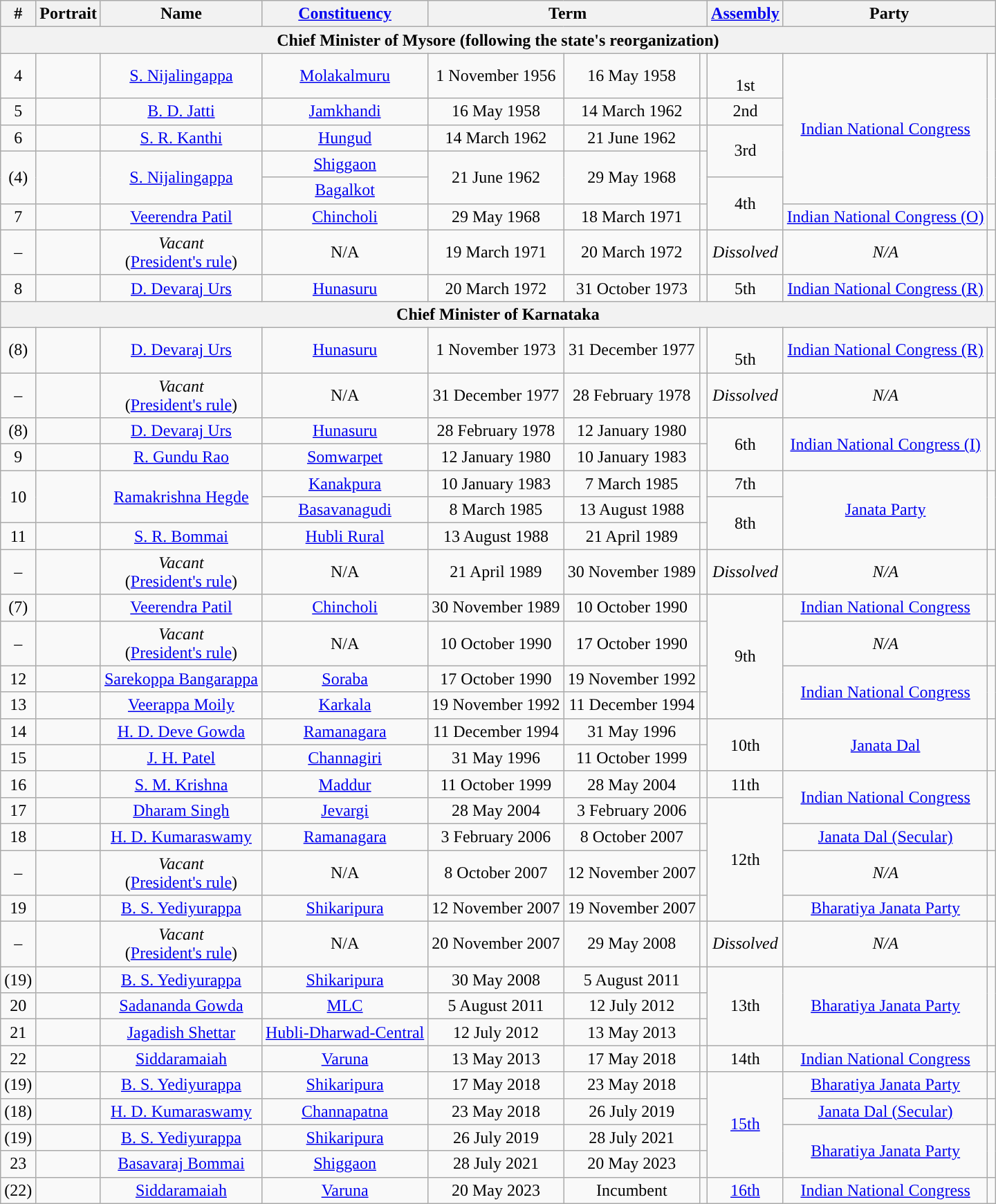<table class="wikitable" style="text-align:center">
<tr>
<th scope="col">#</th>
<th>Portrait</th>
<th scope="col">Name</th>
<th><a href='#'>Constituency</a></th>
<th colspan="3" scope="col">Term</th>
<th scope="col"><a href='#'>Assembly</a><br></th>
<th colspan="2" scope="col">Party</th>
</tr>
<tr>
<th colspan="10">Chief Minister of Mysore (following the state's reorganization)</th>
</tr>
<tr>
<td rowspan="2">4</td>
<td rowspan="2"></td>
<td rowspan="2"><a href='#'>S. Nijalingappa</a></td>
<td rowspan="2"><a href='#'>Molakalmuru</a></td>
<td rowspan="2">1 November 1956</td>
<td rowspan="2">16 May 1958</td>
<td rowspan="2"></td>
<td><br>1st<br></td>
<td rowspan="6"><a href='#'>Indian National Congress</a></td>
<td rowspan="6" style="background-color: "></td>
</tr>
<tr>
<td rowspan="2">2nd<br></td>
</tr>
<tr>
<td>5</td>
<td></td>
<td><a href='#'>B. D. Jatti</a></td>
<td><a href='#'>Jamkhandi</a></td>
<td>16 May 1958</td>
<td>14 March 1962</td>
<td></td>
</tr>
<tr>
<td>6</td>
<td></td>
<td><a href='#'>S. R. Kanthi</a></td>
<td><a href='#'>Hungud</a></td>
<td>14 March 1962</td>
<td>21 June 1962</td>
<td></td>
<td rowspan="2">3rd<br></td>
</tr>
<tr>
<td rowspan="2">(4)</td>
<td rowspan="2"></td>
<td rowspan="2"><a href='#'>S. Nijalingappa</a></td>
<td><a href='#'>Shiggaon</a></td>
<td rowspan="2">21 June 1962</td>
<td rowspan="2">29 May 1968</td>
<td rowspan="2"></td>
</tr>
<tr>
<td><a href='#'>Bagalkot</a></td>
<td rowspan="2">4th<br></td>
</tr>
<tr>
<td>7</td>
<td></td>
<td><a href='#'>Veerendra Patil</a></td>
<td><a href='#'>Chincholi</a></td>
<td>29 May 1968</td>
<td>18 March 1971</td>
<td></td>
<td><a href='#'>Indian National Congress (O)</a></td>
<td style="background-color: "></td>
</tr>
<tr>
<td>–</td>
<td></td>
<td scope="row"><em>Vacant</em><br>(<a href='#'>President's rule</a>)</td>
<td>N/A</td>
<td>19 March 1971</td>
<td>20 March 1972</td>
<td></td>
<td><em>Dissolved</em></td>
<td><em>N/A</em></td>
<td></td>
</tr>
<tr>
<td>8</td>
<td></td>
<td><a href='#'>D. Devaraj Urs</a></td>
<td><a href='#'>Hunasuru</a></td>
<td>20 March 1972</td>
<td>31 October 1973</td>
<td></td>
<td>5th<br></td>
<td><a href='#'>Indian National Congress (R)</a></td>
<td style="background-color: "></td>
</tr>
<tr>
<th colspan="10">Chief Minister of Karnataka</th>
</tr>
<tr>
<td>(8)</td>
<td></td>
<td><a href='#'>D. Devaraj Urs</a></td>
<td><a href='#'>Hunasuru</a></td>
<td>1 November 1973</td>
<td>31 December 1977</td>
<td></td>
<td><br>5th<br></td>
<td><a href='#'>Indian National Congress (R)</a></td>
<td style="background-color: "></td>
</tr>
<tr>
<td>–</td>
<td></td>
<td scope="row"><em>Vacant</em><br>(<a href='#'>President's rule</a>)</td>
<td>N/A</td>
<td>31 December 1977</td>
<td>28 February 1978</td>
<td></td>
<td><em>Dissolved</em></td>
<td><em>N/A</em></td>
<td></td>
</tr>
<tr>
<td>(8)</td>
<td></td>
<td><a href='#'>D. Devaraj Urs</a></td>
<td><a href='#'>Hunasuru</a></td>
<td>28 February 1978</td>
<td>12 January 1980</td>
<td></td>
<td rowspan="2">6th<br></td>
<td rowspan="2"><a href='#'>Indian National Congress (I)</a></td>
<td rowspan="2" style="background-color: "></td>
</tr>
<tr>
<td>9</td>
<td></td>
<td><a href='#'>R. Gundu Rao</a></td>
<td><a href='#'>Somwarpet</a></td>
<td>12 January 1980</td>
<td>10 January 1983</td>
<td></td>
</tr>
<tr>
<td rowspan="2">10</td>
<td rowspan="2"></td>
<td rowspan="2"><a href='#'>Ramakrishna Hegde</a></td>
<td><a href='#'>Kanakpura</a></td>
<td>10 January 1983</td>
<td>7 March 1985</td>
<td rowspan="2"></td>
<td>7th<br></td>
<td rowspan="3"><a href='#'>Janata Party</a></td>
<td rowspan="3" style="background-color: "></td>
</tr>
<tr>
<td><a href='#'>Basavanagudi</a></td>
<td>8 March 1985</td>
<td>13 August 1988</td>
<td rowspan="2">8th<br></td>
</tr>
<tr>
<td>11</td>
<td></td>
<td><a href='#'>S. R. Bommai</a></td>
<td><a href='#'>Hubli Rural</a></td>
<td>13 August 1988</td>
<td>21 April 1989</td>
<td></td>
</tr>
<tr>
<td>–</td>
<td></td>
<td scope="row"><em>Vacant</em><br>(<a href='#'>President's rule</a>)</td>
<td>N/A</td>
<td>21 April 1989</td>
<td>30 November 1989</td>
<td></td>
<td><em>Dissolved</em></td>
<td><em>N/A</em></td>
<td></td>
</tr>
<tr>
<td>(7)</td>
<td></td>
<td><a href='#'>Veerendra Patil</a></td>
<td><a href='#'>Chincholi</a></td>
<td>30 November 1989</td>
<td>10 October 1990</td>
<td></td>
<td rowspan="4">9th<br></td>
<td><a href='#'>Indian National Congress</a></td>
<td style="background-color: "></td>
</tr>
<tr>
<td>–</td>
<td></td>
<td scope="row"><em>Vacant</em><br>(<a href='#'>President's rule</a>)</td>
<td>N/A</td>
<td>10 October 1990</td>
<td>17 October 1990</td>
<td></td>
<td><em>N/A</em></td>
<td></td>
</tr>
<tr>
<td>12</td>
<td></td>
<td><a href='#'>Sarekoppa Bangarappa</a></td>
<td><a href='#'>Soraba</a></td>
<td>17 October 1990</td>
<td>19 November 1992</td>
<td></td>
<td rowspan="2"><a href='#'>Indian National Congress</a></td>
<td rowspan="2" style="background-color: "></td>
</tr>
<tr>
<td>13</td>
<td></td>
<td><a href='#'>Veerappa Moily</a></td>
<td><a href='#'>Karkala</a></td>
<td>19 November 1992</td>
<td>11 December 1994</td>
<td></td>
</tr>
<tr>
<td>14</td>
<td></td>
<td><a href='#'>H. D. Deve Gowda</a></td>
<td><a href='#'>Ramanagara</a></td>
<td>11 December 1994</td>
<td>31 May 1996</td>
<td></td>
<td rowspan="2">10th<br></td>
<td rowspan="2"><a href='#'>Janata Dal</a></td>
<td rowspan="2" style="background-color: "></td>
</tr>
<tr>
<td>15</td>
<td></td>
<td><a href='#'>J. H. Patel</a></td>
<td><a href='#'>Channagiri</a></td>
<td>31 May 1996</td>
<td>11 October 1999</td>
<td></td>
</tr>
<tr>
<td>16</td>
<td></td>
<td><a href='#'>S. M. Krishna</a></td>
<td><a href='#'>Maddur</a></td>
<td>11 October 1999</td>
<td>28 May 2004</td>
<td></td>
<td>11th<br></td>
<td rowspan="2"><a href='#'>Indian National Congress</a></td>
<td rowspan="2" style="background-color: "></td>
</tr>
<tr>
<td>17</td>
<td></td>
<td><a href='#'>Dharam Singh</a></td>
<td><a href='#'>Jevargi</a></td>
<td>28 May 2004</td>
<td>3 February 2006</td>
<td></td>
<td rowspan="4">12th<br></td>
</tr>
<tr>
<td>18</td>
<td></td>
<td><a href='#'>H. D. Kumaraswamy</a></td>
<td><a href='#'>Ramanagara</a></td>
<td>3 February 2006</td>
<td>8 October 2007</td>
<td></td>
<td><a href='#'>Janata Dal (Secular)</a></td>
<td style="background-color: "></td>
</tr>
<tr>
<td>–</td>
<td></td>
<td scope="row"><em>Vacant</em><br>(<a href='#'>President's rule</a>)</td>
<td>N/A</td>
<td>8 October 2007</td>
<td>12 November 2007</td>
<td></td>
<td><em>N/A</em></td>
<td></td>
</tr>
<tr>
<td>19</td>
<td></td>
<td><a href='#'>B. S. Yediyurappa</a></td>
<td><a href='#'>Shikaripura</a></td>
<td>12 November 2007</td>
<td>19 November 2007</td>
<td></td>
<td><a href='#'>Bharatiya Janata Party</a></td>
<td style="background-color: "></td>
</tr>
<tr>
<td>–</td>
<td></td>
<td scope="row"><em>Vacant</em><br>(<a href='#'>President's rule</a>)</td>
<td>N/A</td>
<td>20 November 2007</td>
<td>29 May 2008</td>
<td></td>
<td><em>Dissolved</em></td>
<td><em>N/A</em></td>
<td></td>
</tr>
<tr>
<td>(19)</td>
<td></td>
<td><a href='#'>B. S. Yediyurappa</a></td>
<td><a href='#'>Shikaripura</a></td>
<td>30 May 2008</td>
<td>5 August 2011</td>
<td></td>
<td rowspan="3">13th<br></td>
<td rowspan="3"><a href='#'>Bharatiya Janata Party</a></td>
<td rowspan="3" style="background-color: "></td>
</tr>
<tr>
<td>20</td>
<td></td>
<td><a href='#'>Sadananda Gowda</a></td>
<td><a href='#'>MLC</a></td>
<td>5 August 2011</td>
<td>12 July 2012</td>
<td></td>
</tr>
<tr>
<td>21</td>
<td></td>
<td><a href='#'>Jagadish Shettar</a></td>
<td><a href='#'>Hubli-Dharwad-Central</a></td>
<td>12 July 2012</td>
<td>13 May 2013</td>
<td></td>
</tr>
<tr>
<td>22</td>
<td></td>
<td><a href='#'>Siddaramaiah</a></td>
<td><a href='#'>Varuna</a></td>
<td>13 May 2013</td>
<td>17 May 2018</td>
<td></td>
<td>14th<br></td>
<td rowspan="1"><a href='#'>Indian National Congress</a></td>
<td style="background-color: "></td>
</tr>
<tr>
<td>(19)</td>
<td></td>
<td><a href='#'>B. S. Yediyurappa</a></td>
<td><a href='#'>Shikaripura</a></td>
<td>17 May 2018</td>
<td>23 May 2018</td>
<td></td>
<td rowspan="4"><a href='#'>15th</a><br></td>
<td><a href='#'>Bharatiya Janata Party</a></td>
<td style="background-color: "></td>
</tr>
<tr>
<td>(18)</td>
<td></td>
<td><a href='#'>H. D. Kumaraswamy</a></td>
<td><a href='#'>Channapatna</a></td>
<td>23 May 2018</td>
<td>26 July 2019</td>
<td></td>
<td><a href='#'>Janata Dal (Secular)</a></td>
<td style="background-color: "></td>
</tr>
<tr>
<td>(19)</td>
<td></td>
<td><a href='#'>B. S. Yediyurappa</a></td>
<td><a href='#'>Shikaripura</a></td>
<td>26 July 2019</td>
<td>28 July 2021</td>
<td></td>
<td rowspan="2"><a href='#'>Bharatiya Janata Party</a></td>
<td rowspan="2" style="background-color: "></td>
</tr>
<tr>
<td>23</td>
<td></td>
<td><a href='#'>Basavaraj Bommai</a></td>
<td><a href='#'>Shiggaon</a></td>
<td>28 July 2021</td>
<td>20 May 2023</td>
<td></td>
</tr>
<tr>
<td>(22)</td>
<td></td>
<td><a href='#'>Siddaramaiah</a></td>
<td><a href='#'>Varuna</a></td>
<td>20 May 2023</td>
<td>Incumbent</td>
<td></td>
<td><a href='#'>16th</a><br></td>
<td rowspan="1"><a href='#'>Indian National Congress</a></td>
<td style="background-color: "></td>
</tr>
</table>
